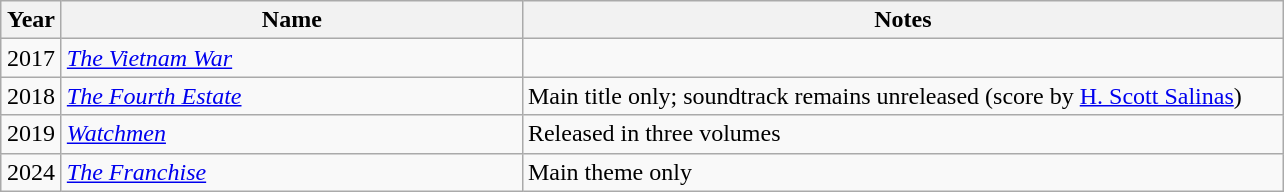<table class="wikitable">
<tr>
<th width="33">Year</th>
<th width="300">Name</th>
<th width="500">Notes</th>
</tr>
<tr>
<td align="center">2017</td>
<td><em><a href='#'>The Vietnam War</a></em></td>
<td></td>
</tr>
<tr>
<td align="center">2018</td>
<td><em><a href='#'>The Fourth Estate</a></em></td>
<td>Main title only; soundtrack remains unreleased (score by <a href='#'>H. Scott Salinas</a>)</td>
</tr>
<tr>
<td align="center">2019</td>
<td><em><a href='#'>Watchmen</a></em></td>
<td>Released in three volumes</td>
</tr>
<tr>
<td align="center">2024</td>
<td><em><a href='#'>The Franchise</a></em></td>
<td>Main theme only</td>
</tr>
</table>
